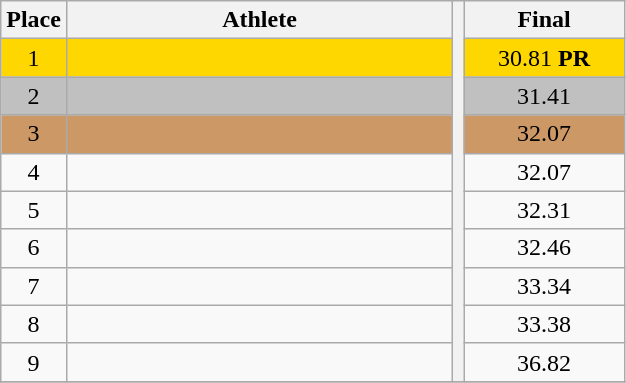<table class="wikitable" style="text-align:center">
<tr>
<th>Place</th>
<th width=250>Athlete</th>
<th rowspan=10></th>
<th width=100>Final</th>
</tr>
<tr bgcolor=gold>
<td>1</td>
<td align=left></td>
<td>30.81 <strong>PR</strong></td>
</tr>
<tr bgcolor=silver>
<td>2</td>
<td align=left></td>
<td>31.41</td>
</tr>
<tr bgcolor=cc9966>
<td>3</td>
<td align=left></td>
<td>32.07</td>
</tr>
<tr>
<td>4</td>
<td align=left></td>
<td>32.07</td>
</tr>
<tr>
<td>5</td>
<td align=left></td>
<td>32.31</td>
</tr>
<tr>
<td>6</td>
<td align=left></td>
<td>32.46</td>
</tr>
<tr>
<td>7</td>
<td align=left></td>
<td>33.34</td>
</tr>
<tr>
<td>8</td>
<td align=left></td>
<td>33.38</td>
</tr>
<tr>
<td>9</td>
<td align=left></td>
<td>36.82</td>
</tr>
<tr>
</tr>
</table>
